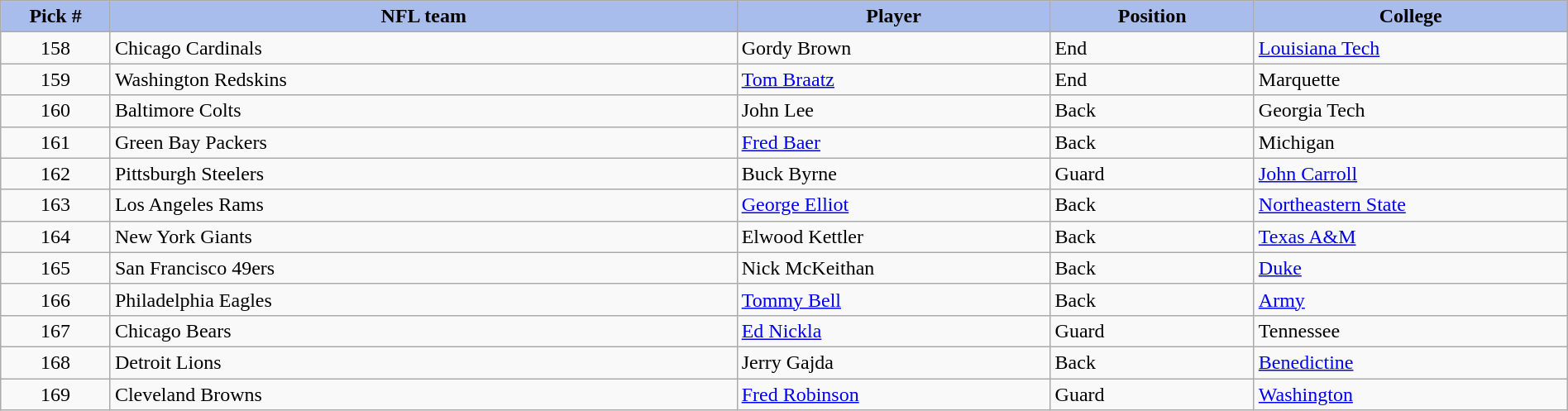<table class="wikitable sortable sortable" style="width: 100%">
<tr>
<th style="background:#A8BDEC;" width=7%>Pick #</th>
<th width=40% style="background:#A8BDEC;">NFL team</th>
<th width=20% style="background:#A8BDEC;">Player</th>
<th width=13% style="background:#A8BDEC;">Position</th>
<th style="background:#A8BDEC;">College</th>
</tr>
<tr>
<td align=center>158</td>
<td>Chicago Cardinals</td>
<td>Gordy Brown</td>
<td>End</td>
<td><a href='#'>Louisiana Tech</a></td>
</tr>
<tr>
<td align=center>159</td>
<td>Washington Redskins</td>
<td><a href='#'>Tom Braatz</a></td>
<td>End</td>
<td>Marquette</td>
</tr>
<tr>
<td align=center>160</td>
<td>Baltimore Colts</td>
<td>John Lee</td>
<td>Back</td>
<td>Georgia Tech</td>
</tr>
<tr>
<td align=center>161</td>
<td>Green Bay Packers</td>
<td><a href='#'>Fred Baer</a></td>
<td>Back</td>
<td>Michigan</td>
</tr>
<tr>
<td align=center>162</td>
<td>Pittsburgh Steelers</td>
<td>Buck Byrne</td>
<td>Guard</td>
<td><a href='#'>John Carroll</a></td>
</tr>
<tr>
<td align=center>163</td>
<td>Los Angeles Rams</td>
<td><a href='#'>George Elliot</a></td>
<td>Back</td>
<td><a href='#'>Northeastern State</a></td>
</tr>
<tr>
<td align=center>164</td>
<td>New York Giants</td>
<td>Elwood Kettler</td>
<td>Back</td>
<td><a href='#'>Texas A&M</a></td>
</tr>
<tr>
<td align=center>165</td>
<td>San Francisco 49ers</td>
<td>Nick McKeithan</td>
<td>Back</td>
<td><a href='#'>Duke</a></td>
</tr>
<tr>
<td align=center>166</td>
<td>Philadelphia Eagles</td>
<td><a href='#'>Tommy Bell</a></td>
<td>Back</td>
<td><a href='#'>Army</a></td>
</tr>
<tr>
<td align=center>167</td>
<td>Chicago Bears</td>
<td><a href='#'>Ed Nickla</a></td>
<td>Guard</td>
<td>Tennessee</td>
</tr>
<tr>
<td align=center>168</td>
<td>Detroit Lions</td>
<td>Jerry Gajda</td>
<td>Back</td>
<td><a href='#'>Benedictine</a></td>
</tr>
<tr>
<td align=center>169</td>
<td>Cleveland Browns</td>
<td><a href='#'>Fred Robinson</a></td>
<td>Guard</td>
<td><a href='#'>Washington</a></td>
</tr>
</table>
